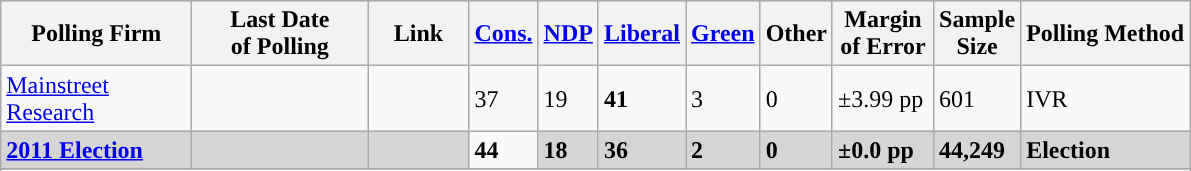<table class="wikitable sortable">
<tr style="background:#e9e9e9;">
<th style="width:120px">Polling Firm</th>
<th style="width:110px">Last Date<br>of Polling</th>
<th style="width:60px" class="unsortable">Link</th>
<th style="background-color:"><strong><a href='#'>Cons.</a></strong></th>
<th style="background-color:"><strong><a href='#'>NDP</a></strong></th>
<th style="background-color:"><strong><a href='#'>Liberal</a></strong></th>
<th style="background-color:"><strong><a href='#'>Green</a></strong></th>
<th style="background-color:"><strong>Other</strong></th>
<th style="width:60px;" class=unsortable>Margin<br>of Error</th>
<th style="width:50px;" class=unsortable>Sample<br>Size</th>
<th class=unsortable>Polling Method</th>
</tr>
<tr>
<td><a href='#'>Mainstreet Research</a></td>
<td></td>
<td></td>
<td>37</td>
<td>19</td>
<td><strong>41</strong></td>
<td>3</td>
<td>0</td>
<td>±3.99 pp</td>
<td>601</td>
<td>IVR</td>
</tr>
<tr>
<td style="background:#D5D5D5"><strong><a href='#'>2011 Election</a></strong></td>
<td style="background:#D5D5D5"><strong></strong></td>
<td style="background:#D5D5D5"></td>
<td><strong>44</strong></td>
<td style="background:#D5D5D5"><strong>18</strong></td>
<td style="background:#D5D5D5"><strong>36</strong></td>
<td style="background:#D5D5D5"><strong>2</strong></td>
<td style="background:#D5D5D5"><strong>0</strong></td>
<td style="background:#D5D5D5"><strong>±0.0 pp</strong></td>
<td style="background:#D5D5D5"><strong>44,249</strong></td>
<td style="background:#D5D5D5"><strong>Election</strong></td>
</tr>
<tr>
</tr>
<tr>
</tr>
</table>
